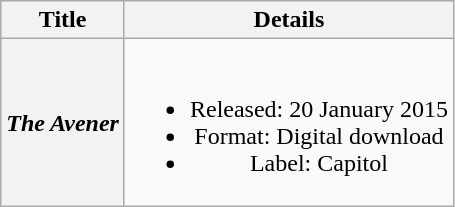<table class="wikitable plainrowheaders" style="text-align:center;">
<tr>
<th scope="col">Title</th>
<th scope="col">Details</th>
</tr>
<tr>
<th scope="row"><em>The Avener</em></th>
<td><br><ul><li>Released: 20 January 2015</li><li>Format: Digital download</li><li>Label: Capitol</li></ul></td>
</tr>
</table>
